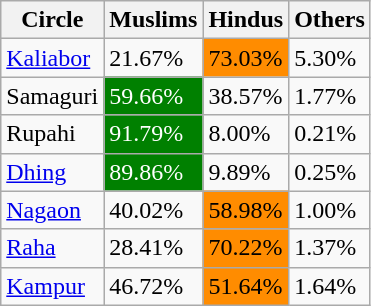<table class="wikitable">
<tr>
<th>Circle</th>
<th>Muslims</th>
<th>Hindus</th>
<th>Others</th>
</tr>
<tr>
<td><a href='#'>Kaliabor</a></td>
<td>21.67%</td>
<td bgcolor="darkorange">73.03%</td>
<td>5.30%</td>
</tr>
<tr>
<td>Samaguri</td>
<td style="background:green;color:white">59.66%</td>
<td>38.57%</td>
<td>1.77%</td>
</tr>
<tr>
<td>Rupahi</td>
<td style="background:green;color:white">91.79%</td>
<td>8.00%</td>
<td>0.21%</td>
</tr>
<tr>
<td><a href='#'>Dhing</a></td>
<td style="background:green;color:white">89.86%</td>
<td>9.89%</td>
<td>0.25%</td>
</tr>
<tr>
<td><a href='#'>Nagaon</a></td>
<td>40.02%</td>
<td bgcolor="darkorange">58.98%</td>
<td>1.00%</td>
</tr>
<tr>
<td><a href='#'>Raha</a></td>
<td>28.41%</td>
<td bgcolor="darkorange">70.22%</td>
<td>1.37%</td>
</tr>
<tr>
<td><a href='#'>Kampur</a></td>
<td>46.72%</td>
<td bgcolor="darkorange">51.64%</td>
<td>1.64%</td>
</tr>
</table>
